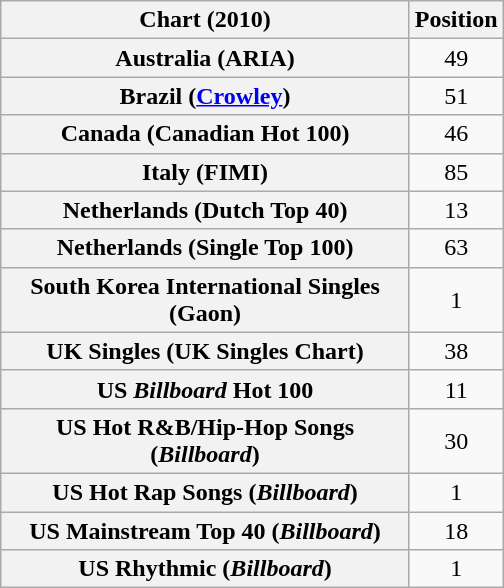<table class="wikitable sortable plainrowheaders" style="text-align:center;">
<tr>
<th scope="col" style="width:265px;">Chart (2010)</th>
<th scope="col">Position</th>
</tr>
<tr>
<th scope="row">Australia (ARIA)</th>
<td>49</td>
</tr>
<tr>
<th scope="row">Brazil (<a href='#'>Crowley</a>)</th>
<td>51</td>
</tr>
<tr>
<th scope="row">Canada (Canadian Hot 100)</th>
<td>46</td>
</tr>
<tr>
<th scope="row">Italy (FIMI)</th>
<td>85</td>
</tr>
<tr>
<th scope="row">Netherlands (Dutch Top 40)</th>
<td>13</td>
</tr>
<tr>
<th scope="row">Netherlands (Single Top 100)</th>
<td>63</td>
</tr>
<tr>
<th scope="row">South Korea International Singles (Gaon)</th>
<td>1</td>
</tr>
<tr>
<th scope="row">UK Singles (UK Singles Chart)</th>
<td>38</td>
</tr>
<tr>
<th scope="row">US <em>Billboard</em> Hot 100</th>
<td>11</td>
</tr>
<tr>
<th scope="row">US Hot R&B/Hip-Hop Songs (<em>Billboard</em>)</th>
<td>30</td>
</tr>
<tr>
<th scope="row">US Hot Rap Songs (<em>Billboard</em>)</th>
<td>1</td>
</tr>
<tr>
<th scope="row">US Mainstream Top 40 (<em>Billboard</em>)</th>
<td>18</td>
</tr>
<tr>
<th scope="row">US Rhythmic (<em>Billboard</em>)</th>
<td>1</td>
</tr>
</table>
